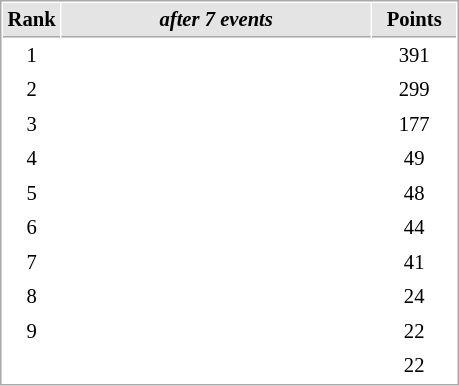<table cellspacing="1" cellpadding="3" style="border:1px solid #AAAAAA;font-size:86%">
<tr style="background-color: #E4E4E4;">
<th style="border-bottom:1px solid #AAAAAA" width=10>Rank</th>
<th style="border-bottom:1px solid #AAAAAA" width=200><em>after 7 events</em></th>
<th style="border-bottom:1px solid #AAAAAA" width=50>Points</th>
</tr>
<tr>
<td align=center>1</td>
<td></td>
<td align=center>391</td>
</tr>
<tr>
<td align=center>2</td>
<td></td>
<td align=center>299</td>
</tr>
<tr>
<td align=center>3</td>
<td></td>
<td align=center>177</td>
</tr>
<tr>
<td align=center>4</td>
<td></td>
<td align=center>49</td>
</tr>
<tr>
<td align=center>5</td>
<td></td>
<td align=center>48</td>
</tr>
<tr>
<td align=center>6</td>
<td></td>
<td align=center>44</td>
</tr>
<tr>
<td align=center>7</td>
<td></td>
<td align=center>41</td>
</tr>
<tr>
<td align=center>8</td>
<td></td>
<td align=center>24</td>
</tr>
<tr>
<td align=center>9</td>
<td></td>
<td align=center>22</td>
</tr>
<tr>
<td></td>
<td></td>
<td align=center>22</td>
</tr>
</table>
